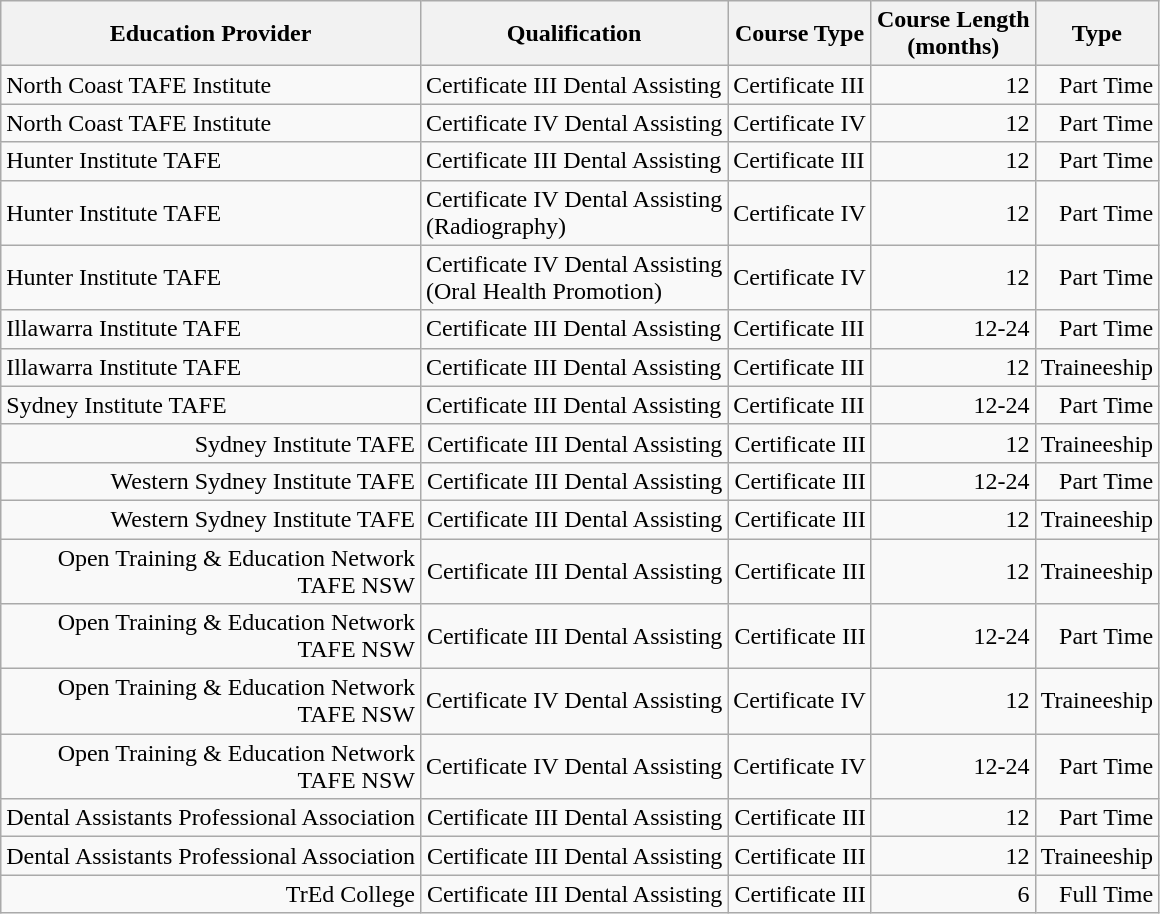<table class="wikitable sortable mw-collapsible plainrowheaders" style="text-align: right; text-align: right">
<tr>
<th scope="col" data-sort-type="number">Education Provider</th>
<th scope="col">Qualification</th>
<th scope="col">Course Type</th>
<th scope="col">Course Length<br>(months)</th>
<th>Type</th>
</tr>
<tr>
<td align="left">North Coast TAFE Institute</td>
<td align="left">Certificate III Dental Assisting</td>
<td align="left">Certificate III</td>
<td align="centre">12</td>
<td>Part Time</td>
</tr>
<tr>
<td align="left">North Coast TAFE Institute</td>
<td align="left">Certificate IV Dental Assisting</td>
<td align="left">Certificate IV</td>
<td align="centre">12</td>
<td>Part Time</td>
</tr>
<tr>
<td align="left">Hunter Institute TAFE</td>
<td align="left">Certificate III Dental Assisting</td>
<td align="left">Certificate III</td>
<td align="centre">12</td>
<td>Part Time</td>
</tr>
<tr>
<td align="left">Hunter Institute TAFE</td>
<td align="left">Certificate IV Dental Assisting<br>(Radiography)</td>
<td align="left">Certificate IV</td>
<td align="centre">12</td>
<td>Part Time</td>
</tr>
<tr>
<td align="left">Hunter Institute TAFE</td>
<td align="left">Certificate IV Dental Assisting<br>(Oral Health Promotion)</td>
<td align="left">Certificate IV</td>
<td align="centre">12</td>
<td>Part Time</td>
</tr>
<tr>
<td align="left">Illawarra Institute TAFE</td>
<td align="left">Certificate III Dental Assisting</td>
<td align="left">Certificate III</td>
<td align="centre">12-24</td>
<td>Part Time</td>
</tr>
<tr>
<td align="left">Illawarra Institute TAFE</td>
<td align="left">Certificate III Dental Assisting</td>
<td align="left">Certificate III</td>
<td align="centre">12</td>
<td>Traineeship</td>
</tr>
<tr>
<td align="left">Sydney Institute TAFE</td>
<td align="left">Certificate III Dental Assisting</td>
<td align="left">Certificate III</td>
<td align="centre">12-24</td>
<td>Part Time</td>
</tr>
<tr>
<td>Sydney Institute TAFE</td>
<td>Certificate III Dental Assisting</td>
<td>Certificate III</td>
<td>12</td>
<td>Traineeship</td>
</tr>
<tr>
<td>Western Sydney Institute TAFE</td>
<td>Certificate III Dental Assisting</td>
<td>Certificate III</td>
<td>12-24</td>
<td>Part Time</td>
</tr>
<tr>
<td>Western Sydney Institute TAFE</td>
<td>Certificate III Dental Assisting</td>
<td>Certificate III</td>
<td>12</td>
<td>Traineeship</td>
</tr>
<tr>
<td>Open Training & Education Network<br>TAFE NSW</td>
<td>Certificate III Dental Assisting</td>
<td>Certificate III</td>
<td>12</td>
<td>Traineeship</td>
</tr>
<tr>
<td>Open Training & Education Network<br>TAFE NSW</td>
<td>Certificate III Dental Assisting</td>
<td>Certificate III</td>
<td>12-24</td>
<td>Part Time</td>
</tr>
<tr>
<td>Open Training & Education Network<br>TAFE NSW</td>
<td>Certificate IV Dental Assisting</td>
<td>Certificate IV</td>
<td>12</td>
<td>Traineeship</td>
</tr>
<tr>
<td>Open Training & Education Network<br>TAFE NSW</td>
<td>Certificate IV Dental Assisting</td>
<td>Certificate IV</td>
<td>12-24</td>
<td>Part Time</td>
</tr>
<tr>
<td>Dental Assistants Professional Association</td>
<td>Certificate III Dental Assisting</td>
<td>Certificate III</td>
<td>12</td>
<td>Part Time</td>
</tr>
<tr>
<td>Dental Assistants Professional Association</td>
<td>Certificate III Dental Assisting</td>
<td>Certificate III</td>
<td>12</td>
<td>Traineeship</td>
</tr>
<tr>
<td>TrEd College</td>
<td>Certificate III Dental Assisting</td>
<td>Certificate III</td>
<td>6</td>
<td>Full Time</td>
</tr>
</table>
